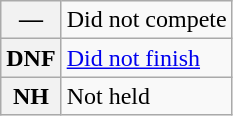<table class="wikitable">
<tr>
<th scope="row">—</th>
<td>Did not compete</td>
</tr>
<tr>
<th scope="row">DNF</th>
<td><a href='#'>Did not finish</a></td>
</tr>
<tr>
<th scope="row">NH</th>
<td>Not held</td>
</tr>
</table>
